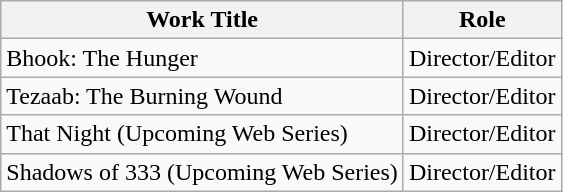<table class="wikitable">
<tr>
<th>Work Title</th>
<th>Role</th>
</tr>
<tr>
<td>Bhook: The Hunger</td>
<td>Director/Editor</td>
</tr>
<tr>
<td>Tezaab: The Burning Wound</td>
<td>Director/Editor</td>
</tr>
<tr>
<td>That Night (Upcoming Web Series)</td>
<td>Director/Editor</td>
</tr>
<tr>
<td>Shadows of 333 (Upcoming Web Series)</td>
<td>Director/Editor</td>
</tr>
</table>
